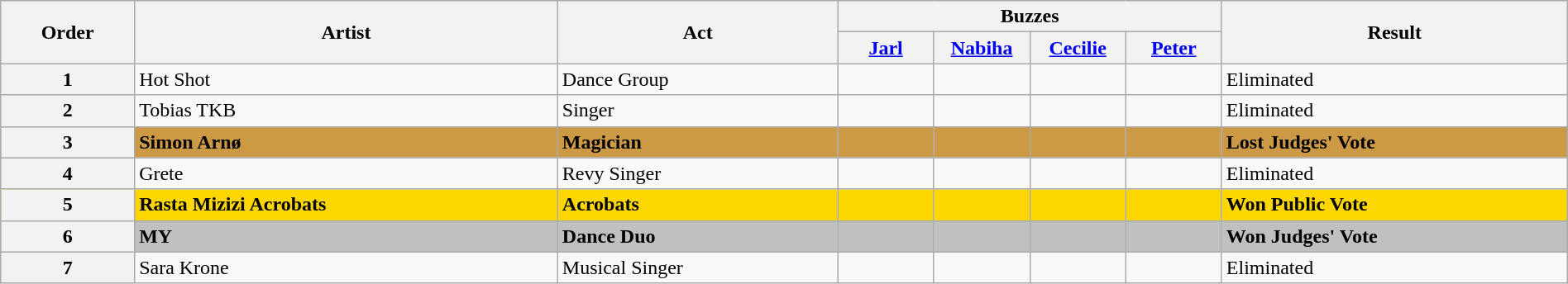<table class="wikitable sortable" width="100%">
<tr>
<th rowspan="2">Order</th>
<th rowspan="2" class="unsortable">Artist</th>
<th rowspan="2" class="unsortable">Act</th>
<th colspan="4" class="unsortable">Buzzes</th>
<th rowspan="2">Result</th>
</tr>
<tr>
<th width="70"><a href='#'>Jarl</a></th>
<th width="70"><a href='#'>Nabiha</a></th>
<th width="70"><a href='#'>Cecilie</a></th>
<th width="70"><a href='#'>Peter</a></th>
</tr>
<tr>
<th>1</th>
<td>Hot Shot</td>
<td>Dance Group</td>
<td></td>
<td></td>
<td></td>
<td></td>
<td>Eliminated</td>
</tr>
<tr>
<th>2</th>
<td>Tobias TKB</td>
<td>Singer</td>
<td></td>
<td></td>
<td></td>
<td></td>
<td>Eliminated</td>
</tr>
<tr style="background:#c94;">
<th>3</th>
<td><strong>Simon Arnø</strong> </td>
<td><strong>Magician</strong></td>
<td></td>
<td align="center"></td>
<td></td>
<td></td>
<td><strong>Lost Judges' Vote</strong></td>
</tr>
<tr>
<th>4</th>
<td>Grete</td>
<td>Revy Singer</td>
<td></td>
<td></td>
<td></td>
<td></td>
<td>Eliminated</td>
</tr>
<tr style="background:gold;">
<th>5</th>
<td><strong>Rasta Mizizi Acrobats</strong></td>
<td><strong>Acrobats</strong></td>
<td></td>
<td></td>
<td></td>
<td></td>
<td><strong>Won Public Vote</strong></td>
</tr>
<tr style="background:silver;">
<th>6</th>
<td><strong>MY</strong></td>
<td><strong>Dance Duo</strong></td>
<td align="center"></td>
<td></td>
<td align="center"></td>
<td align="center"></td>
<td><strong>Won Judges' Vote</strong></td>
</tr>
<tr>
<th>7</th>
<td>Sara Krone</td>
<td>Musical Singer</td>
<td></td>
<td></td>
<td></td>
<td></td>
<td>Eliminated</td>
</tr>
</table>
